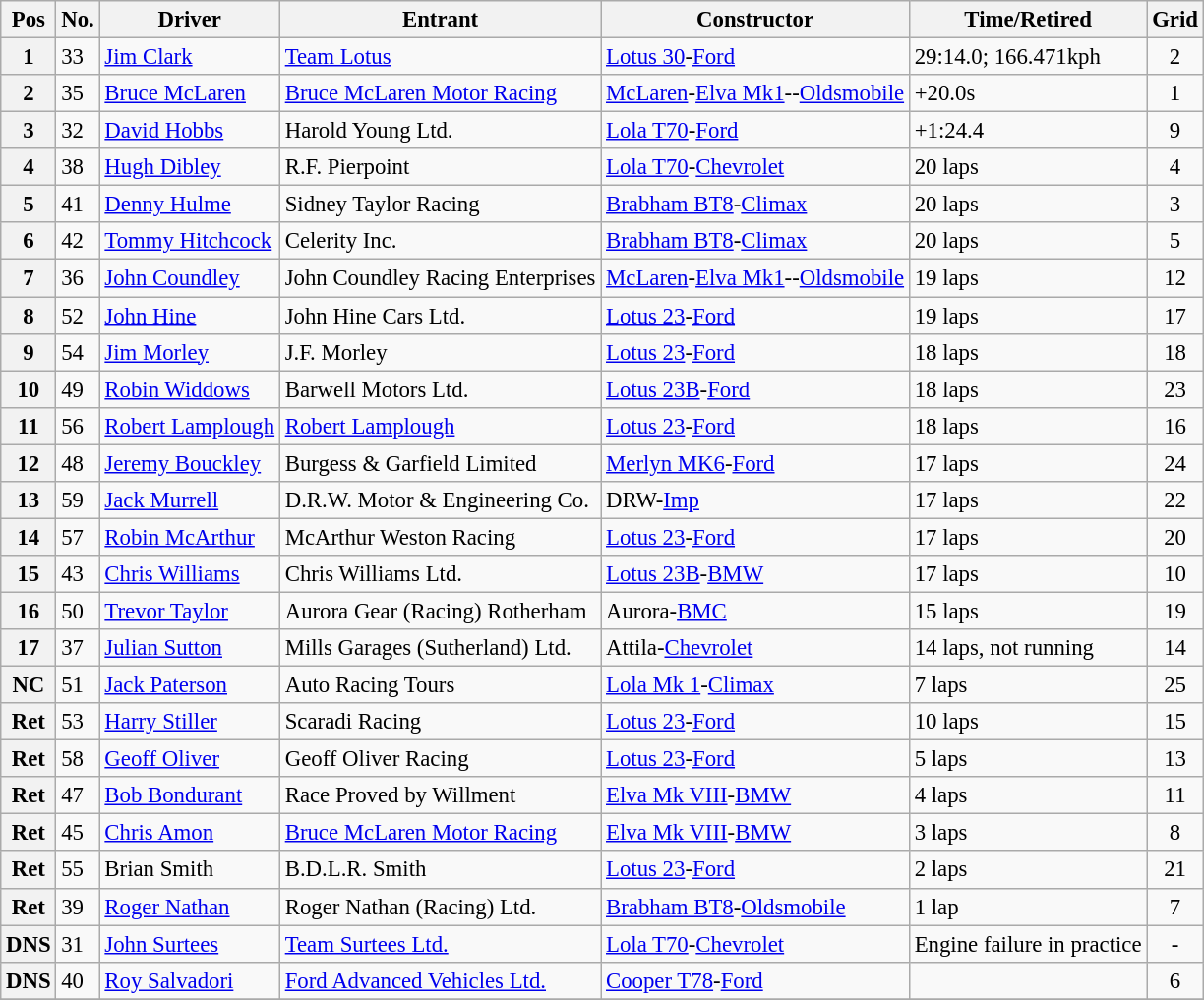<table class="wikitable sortable" style="font-size: 95%;">
<tr>
<th>Pos</th>
<th>No.</th>
<th>Driver</th>
<th>Entrant</th>
<th>Constructor</th>
<th>Time/Retired</th>
<th>Grid</th>
</tr>
<tr>
<th>1</th>
<td>33</td>
<td> <a href='#'>Jim Clark</a></td>
<td><a href='#'>Team Lotus</a></td>
<td><a href='#'>Lotus 30</a>-<a href='#'>Ford</a></td>
<td>29:14.0; 166.471kph</td>
<td style="text-align:center">2</td>
</tr>
<tr>
<th>2</th>
<td>35</td>
<td> <a href='#'>Bruce McLaren</a></td>
<td><a href='#'>Bruce McLaren Motor Racing</a></td>
<td><a href='#'>McLaren</a>-<a href='#'>Elva Mk1</a>--<a href='#'>Oldsmobile</a></td>
<td>+20.0s</td>
<td style="text-align:center">1</td>
</tr>
<tr>
<th>3</th>
<td>32</td>
<td> <a href='#'>David Hobbs</a></td>
<td>Harold Young Ltd.</td>
<td><a href='#'>Lola T70</a>-<a href='#'>Ford</a></td>
<td>+1:24.4</td>
<td style="text-align:center">9</td>
</tr>
<tr>
<th>4</th>
<td>38</td>
<td> <a href='#'>Hugh Dibley</a></td>
<td>R.F. Pierpoint</td>
<td><a href='#'>Lola T70</a>-<a href='#'>Chevrolet</a></td>
<td>20 laps</td>
<td style="text-align:center">4</td>
</tr>
<tr>
<th>5</th>
<td>41</td>
<td> <a href='#'>Denny Hulme</a></td>
<td>Sidney Taylor Racing</td>
<td><a href='#'>Brabham BT8</a>-<a href='#'>Climax</a></td>
<td>20 laps</td>
<td style="text-align:center">3</td>
</tr>
<tr>
<th>6</th>
<td>42</td>
<td> <a href='#'>Tommy Hitchcock</a></td>
<td>Celerity Inc.</td>
<td><a href='#'>Brabham BT8</a>-<a href='#'>Climax</a></td>
<td>20 laps</td>
<td style="text-align:center">5</td>
</tr>
<tr>
<th>7</th>
<td>36</td>
<td> <a href='#'>John Coundley</a></td>
<td>John Coundley Racing Enterprises</td>
<td><a href='#'>McLaren</a>-<a href='#'>Elva Mk1</a>--<a href='#'>Oldsmobile</a></td>
<td>19 laps</td>
<td style="text-align:center">12</td>
</tr>
<tr>
<th>8</th>
<td>52</td>
<td> <a href='#'>John Hine</a></td>
<td>John Hine Cars Ltd.</td>
<td><a href='#'>Lotus 23</a>-<a href='#'>Ford</a></td>
<td>19 laps</td>
<td style="text-align:center">17</td>
</tr>
<tr>
<th>9</th>
<td>54</td>
<td> <a href='#'>Jim Morley</a></td>
<td>J.F. Morley</td>
<td><a href='#'>Lotus 23</a>-<a href='#'>Ford</a></td>
<td>18 laps</td>
<td style="text-align:center">18</td>
</tr>
<tr>
<th>10</th>
<td>49</td>
<td> <a href='#'>Robin Widdows</a></td>
<td>Barwell Motors Ltd.</td>
<td><a href='#'>Lotus 23B</a>-<a href='#'>Ford</a></td>
<td>18 laps</td>
<td style="text-align:center">23</td>
</tr>
<tr>
<th>11</th>
<td>56</td>
<td> <a href='#'>Robert Lamplough</a></td>
<td><a href='#'>Robert Lamplough</a></td>
<td><a href='#'>Lotus 23</a>-<a href='#'>Ford</a></td>
<td>18 laps</td>
<td style="text-align:center">16</td>
</tr>
<tr>
<th>12</th>
<td>48</td>
<td> <a href='#'>Jeremy Bouckley</a></td>
<td>Burgess & Garfield Limited</td>
<td><a href='#'>Merlyn MK6</a>-<a href='#'>Ford</a></td>
<td>17 laps</td>
<td style="text-align:center">24</td>
</tr>
<tr>
<th>13</th>
<td>59</td>
<td> <a href='#'>Jack Murrell</a></td>
<td>D.R.W. Motor & Engineering Co.</td>
<td>DRW-<a href='#'>Imp</a></td>
<td>17 laps</td>
<td style="text-align:center">22</td>
</tr>
<tr>
<th>14</th>
<td>57</td>
<td> <a href='#'>Robin McArthur</a></td>
<td>McArthur Weston Racing</td>
<td><a href='#'>Lotus 23</a>-<a href='#'>Ford</a></td>
<td>17 laps</td>
<td style="text-align:center">20</td>
</tr>
<tr>
<th>15</th>
<td>43</td>
<td> <a href='#'>Chris Williams</a></td>
<td>Chris Williams Ltd.</td>
<td><a href='#'>Lotus 23B</a>-<a href='#'>BMW</a></td>
<td>17 laps</td>
<td style="text-align:center">10</td>
</tr>
<tr>
<th>16</th>
<td>50</td>
<td> <a href='#'>Trevor Taylor</a></td>
<td>Aurora Gear (Racing) Rotherham</td>
<td>Aurora-<a href='#'>BMC</a></td>
<td>15 laps</td>
<td style="text-align:center">19</td>
</tr>
<tr>
<th>17</th>
<td>37</td>
<td> <a href='#'>Julian Sutton</a></td>
<td>Mills Garages (Sutherland) Ltd.</td>
<td>Attila-<a href='#'>Chevrolet</a></td>
<td>14 laps, not running</td>
<td style="text-align:center">14</td>
</tr>
<tr>
<th>NC</th>
<td>51</td>
<td> <a href='#'>Jack Paterson</a></td>
<td>Auto Racing Tours</td>
<td><a href='#'>Lola Mk 1</a>-<a href='#'>Climax</a></td>
<td>7 laps</td>
<td style="text-align:center">25</td>
</tr>
<tr>
<th>Ret</th>
<td>53</td>
<td> <a href='#'>Harry Stiller</a></td>
<td>Scaradi Racing</td>
<td><a href='#'>Lotus 23</a>-<a href='#'>Ford</a></td>
<td>10 laps</td>
<td style="text-align:center">15</td>
</tr>
<tr>
<th>Ret</th>
<td>58</td>
<td> <a href='#'>Geoff Oliver</a></td>
<td>Geoff Oliver Racing</td>
<td><a href='#'>Lotus 23</a>-<a href='#'>Ford</a></td>
<td>5 laps</td>
<td style="text-align:center">13</td>
</tr>
<tr>
<th>Ret</th>
<td>47</td>
<td> <a href='#'>Bob Bondurant</a></td>
<td>Race Proved by Willment</td>
<td><a href='#'>Elva Mk VIII</a>-<a href='#'>BMW</a></td>
<td>4 laps</td>
<td style="text-align:center">11</td>
</tr>
<tr>
<th>Ret</th>
<td>45</td>
<td> <a href='#'>Chris Amon</a></td>
<td><a href='#'>Bruce McLaren Motor Racing</a></td>
<td><a href='#'>Elva Mk VIII</a>-<a href='#'>BMW</a></td>
<td>3 laps</td>
<td style="text-align:center">8</td>
</tr>
<tr>
<th>Ret</th>
<td>55</td>
<td> Brian Smith</td>
<td>B.D.L.R. Smith</td>
<td><a href='#'>Lotus 23</a>-<a href='#'>Ford</a></td>
<td>2 laps</td>
<td style="text-align:center">21</td>
</tr>
<tr>
<th>Ret</th>
<td>39</td>
<td> <a href='#'>Roger Nathan</a></td>
<td>Roger Nathan (Racing) Ltd.</td>
<td><a href='#'>Brabham BT8</a>-<a href='#'>Oldsmobile</a></td>
<td>1 lap</td>
<td style="text-align:center">7</td>
</tr>
<tr>
<th>DNS</th>
<td>31</td>
<td> <a href='#'>John Surtees</a></td>
<td><a href='#'>Team Surtees Ltd.</a></td>
<td><a href='#'>Lola T70</a>-<a href='#'>Chevrolet</a></td>
<td>Engine failure in practice</td>
<td style="text-align:center">-</td>
</tr>
<tr>
<th>DNS</th>
<td>40</td>
<td> <a href='#'>Roy Salvadori</a></td>
<td><a href='#'>Ford Advanced Vehicles Ltd.</a></td>
<td><a href='#'>Cooper T78</a>-<a href='#'>Ford</a></td>
<td></td>
<td style="text-align:center">6</td>
</tr>
<tr>
</tr>
</table>
